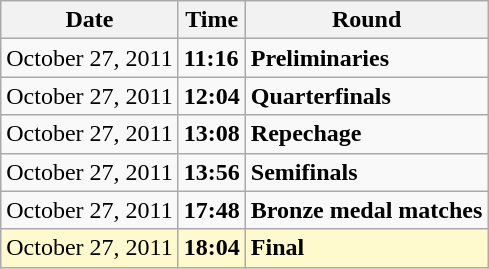<table class="wikitable">
<tr>
<th>Date</th>
<th>Time</th>
<th>Round</th>
</tr>
<tr>
<td>October 27, 2011</td>
<td><strong>11:16</strong></td>
<td><strong>Preliminaries</strong></td>
</tr>
<tr>
<td>October 27, 2011</td>
<td><strong>12:04</strong></td>
<td><strong>Quarterfinals</strong></td>
</tr>
<tr>
<td>October 27, 2011</td>
<td><strong>13:08</strong></td>
<td><strong>Repechage</strong></td>
</tr>
<tr>
<td>October 27, 2011</td>
<td><strong>13:56</strong></td>
<td><strong>Semifinals</strong></td>
</tr>
<tr>
<td>October 27, 2011</td>
<td><strong>17:48</strong></td>
<td><strong>Bronze medal matches</strong></td>
</tr>
<tr style=background:lemonchiffon>
<td>October 27, 2011</td>
<td><strong>18:04</strong></td>
<td><strong>Final</strong></td>
</tr>
</table>
